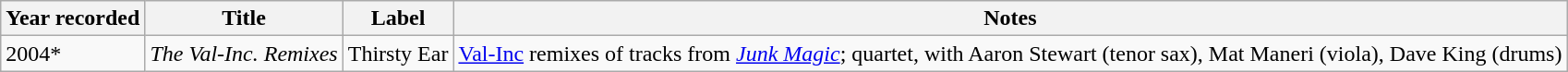<table class="wikitable sortable">
<tr>
<th>Year recorded</th>
<th>Title</th>
<th>Label</th>
<th>Notes</th>
</tr>
<tr>
<td>2004*</td>
<td><em>The Val-Inc. Remixes</em></td>
<td>Thirsty Ear</td>
<td><a href='#'>Val-Inc</a> remixes of tracks from <em><a href='#'>Junk Magic</a></em>; quartet, with Aaron Stewart (tenor sax), Mat Maneri (viola), Dave King (drums)</td>
</tr>
</table>
